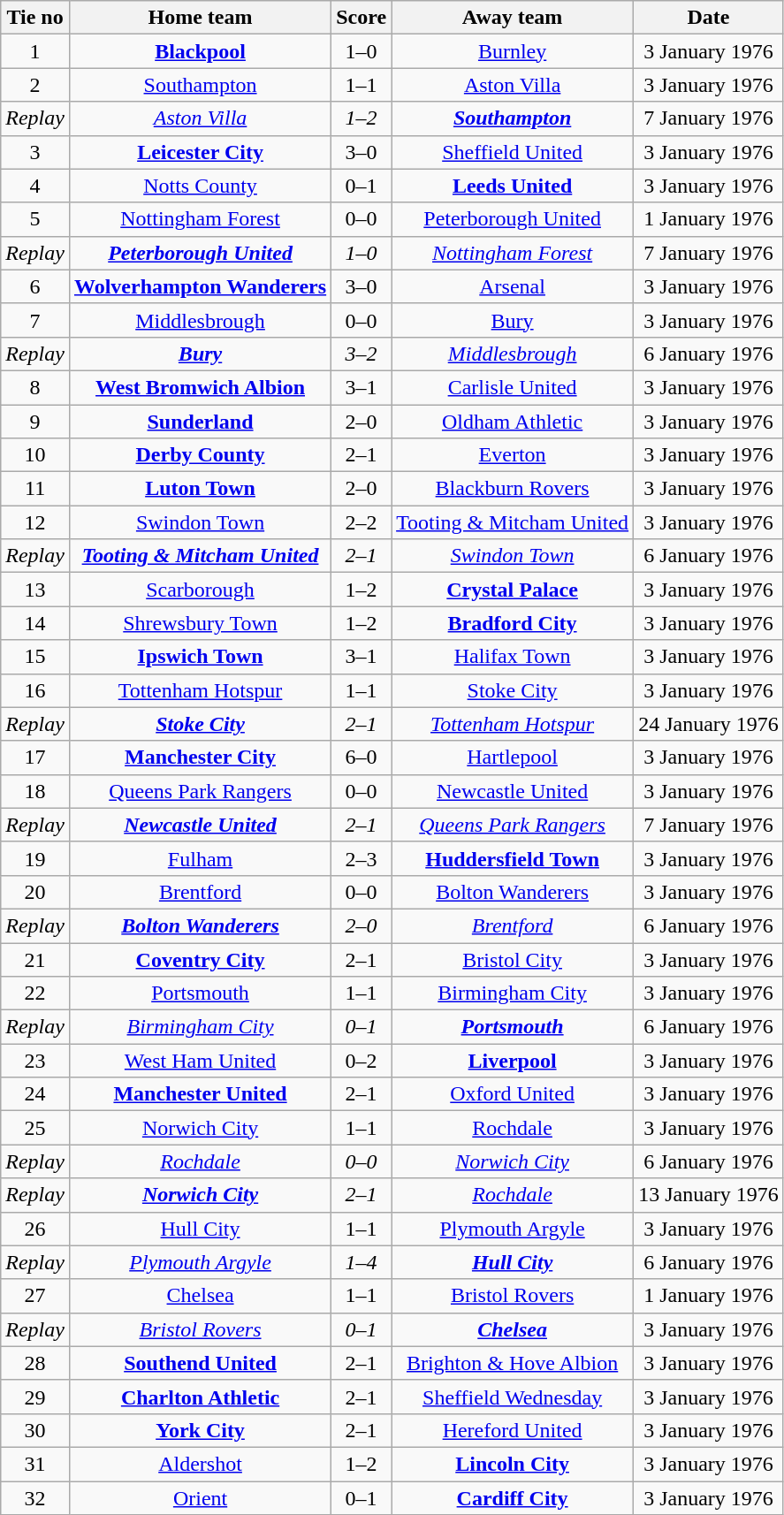<table class="wikitable" style="text-align: center">
<tr>
<th>Tie no</th>
<th>Home team</th>
<th>Score</th>
<th>Away team</th>
<th>Date</th>
</tr>
<tr>
<td>1</td>
<td><strong><a href='#'>Blackpool</a></strong></td>
<td>1–0</td>
<td><a href='#'>Burnley</a></td>
<td>3 January 1976</td>
</tr>
<tr>
<td>2</td>
<td><a href='#'>Southampton</a></td>
<td>1–1</td>
<td><a href='#'>Aston Villa</a></td>
<td>3 January 1976</td>
</tr>
<tr>
<td><em>Replay</em></td>
<td><em><a href='#'>Aston Villa</a></em></td>
<td><em>1–2</em></td>
<td><strong><em><a href='#'>Southampton</a></em></strong></td>
<td>7 January 1976</td>
</tr>
<tr>
<td>3</td>
<td><strong><a href='#'>Leicester City</a></strong></td>
<td>3–0</td>
<td><a href='#'>Sheffield United</a></td>
<td>3 January 1976</td>
</tr>
<tr>
<td>4</td>
<td><a href='#'>Notts County</a></td>
<td>0–1</td>
<td><strong><a href='#'>Leeds United</a></strong></td>
<td>3 January 1976</td>
</tr>
<tr>
<td>5</td>
<td><a href='#'>Nottingham Forest</a></td>
<td>0–0</td>
<td><a href='#'>Peterborough United</a></td>
<td>1 January 1976</td>
</tr>
<tr>
<td><em>Replay</em></td>
<td><strong><em><a href='#'>Peterborough United</a></em></strong></td>
<td><em>1–0</em></td>
<td><em><a href='#'>Nottingham Forest</a></em></td>
<td>7 January 1976</td>
</tr>
<tr>
<td>6</td>
<td><strong><a href='#'>Wolverhampton Wanderers</a></strong></td>
<td>3–0</td>
<td><a href='#'>Arsenal</a></td>
<td>3 January 1976</td>
</tr>
<tr>
<td>7</td>
<td><a href='#'>Middlesbrough</a></td>
<td>0–0</td>
<td><a href='#'>Bury</a></td>
<td>3 January 1976</td>
</tr>
<tr>
<td><em>Replay</em></td>
<td><strong><em><a href='#'>Bury</a></em></strong></td>
<td><em>3–2</em></td>
<td><em><a href='#'>Middlesbrough</a></em></td>
<td>6 January 1976</td>
</tr>
<tr>
<td>8</td>
<td><strong><a href='#'>West Bromwich Albion</a></strong></td>
<td>3–1</td>
<td><a href='#'>Carlisle United</a></td>
<td>3 January 1976</td>
</tr>
<tr>
<td>9</td>
<td><strong><a href='#'>Sunderland</a></strong></td>
<td>2–0</td>
<td><a href='#'>Oldham Athletic</a></td>
<td>3 January 1976</td>
</tr>
<tr>
<td>10</td>
<td><strong><a href='#'>Derby County</a></strong></td>
<td>2–1</td>
<td><a href='#'>Everton</a></td>
<td>3 January 1976</td>
</tr>
<tr>
<td>11</td>
<td><strong><a href='#'>Luton Town</a></strong></td>
<td>2–0</td>
<td><a href='#'>Blackburn Rovers</a></td>
<td>3 January 1976</td>
</tr>
<tr>
<td>12</td>
<td><a href='#'>Swindon Town</a></td>
<td>2–2</td>
<td><a href='#'>Tooting & Mitcham United</a></td>
<td>3 January 1976</td>
</tr>
<tr>
<td><em>Replay</em></td>
<td><strong><em><a href='#'>Tooting & Mitcham United</a></em></strong></td>
<td><em>2–1</em></td>
<td><em><a href='#'>Swindon Town</a></em></td>
<td>6 January 1976</td>
</tr>
<tr>
<td>13</td>
<td><a href='#'>Scarborough</a></td>
<td>1–2</td>
<td><strong><a href='#'>Crystal Palace</a></strong></td>
<td>3 January 1976</td>
</tr>
<tr>
<td>14</td>
<td><a href='#'>Shrewsbury Town</a></td>
<td>1–2</td>
<td><strong><a href='#'>Bradford City</a></strong></td>
<td>3 January 1976</td>
</tr>
<tr>
<td>15</td>
<td><strong><a href='#'>Ipswich Town</a></strong></td>
<td>3–1</td>
<td><a href='#'>Halifax Town</a></td>
<td>3 January 1976</td>
</tr>
<tr>
<td>16</td>
<td><a href='#'>Tottenham Hotspur</a></td>
<td>1–1</td>
<td><a href='#'>Stoke City</a></td>
<td>3 January 1976</td>
</tr>
<tr>
<td><em>Replay</em></td>
<td><strong><em><a href='#'>Stoke City</a></em></strong></td>
<td><em>2–1</em></td>
<td><em><a href='#'>Tottenham Hotspur</a></em></td>
<td>24 January 1976</td>
</tr>
<tr>
<td>17</td>
<td><strong><a href='#'>Manchester City</a></strong></td>
<td>6–0</td>
<td><a href='#'>Hartlepool</a></td>
<td>3 January 1976</td>
</tr>
<tr>
<td>18</td>
<td><a href='#'>Queens Park Rangers</a></td>
<td>0–0</td>
<td><a href='#'>Newcastle United</a></td>
<td>3 January 1976</td>
</tr>
<tr>
<td><em>Replay</em></td>
<td><strong><em><a href='#'>Newcastle United</a></em></strong></td>
<td><em>2–1</em></td>
<td><em><a href='#'>Queens Park Rangers</a></em></td>
<td>7 January 1976</td>
</tr>
<tr>
<td>19</td>
<td><a href='#'>Fulham</a></td>
<td>2–3</td>
<td><strong><a href='#'>Huddersfield Town</a></strong></td>
<td>3 January 1976</td>
</tr>
<tr>
<td>20</td>
<td><a href='#'>Brentford</a></td>
<td>0–0</td>
<td><a href='#'>Bolton Wanderers</a></td>
<td>3 January 1976</td>
</tr>
<tr>
<td><em>Replay</em></td>
<td><strong><em><a href='#'>Bolton Wanderers</a></em></strong></td>
<td><em>2–0</em></td>
<td><em><a href='#'>Brentford</a></em></td>
<td>6 January 1976</td>
</tr>
<tr>
<td>21</td>
<td><strong><a href='#'>Coventry City</a></strong></td>
<td>2–1</td>
<td><a href='#'>Bristol City</a></td>
<td>3 January 1976</td>
</tr>
<tr>
<td>22</td>
<td><a href='#'>Portsmouth</a></td>
<td>1–1</td>
<td><a href='#'>Birmingham City</a></td>
<td>3 January 1976</td>
</tr>
<tr>
<td><em>Replay</em></td>
<td><em><a href='#'>Birmingham City</a></em></td>
<td><em>0–1</em></td>
<td><strong><em><a href='#'>Portsmouth</a></em></strong></td>
<td>6 January 1976</td>
</tr>
<tr>
<td>23</td>
<td><a href='#'>West Ham United</a></td>
<td>0–2</td>
<td><strong><a href='#'>Liverpool</a></strong></td>
<td>3 January 1976</td>
</tr>
<tr>
<td>24</td>
<td><strong><a href='#'>Manchester United</a></strong></td>
<td>2–1</td>
<td><a href='#'>Oxford United</a></td>
<td>3 January 1976</td>
</tr>
<tr>
<td>25</td>
<td><a href='#'>Norwich City</a></td>
<td>1–1</td>
<td><a href='#'>Rochdale</a></td>
<td>3 January 1976</td>
</tr>
<tr>
<td><em>Replay</em></td>
<td><em><a href='#'>Rochdale</a></em></td>
<td><em>0–0</em></td>
<td><em><a href='#'>Norwich City</a></em></td>
<td>6 January 1976</td>
</tr>
<tr>
<td><em>Replay</em></td>
<td><strong><em><a href='#'>Norwich City</a></em></strong></td>
<td><em>2–1</em></td>
<td><em><a href='#'>Rochdale</a></em></td>
<td>13 January 1976</td>
</tr>
<tr>
<td>26</td>
<td><a href='#'>Hull City</a></td>
<td>1–1</td>
<td><a href='#'>Plymouth Argyle</a></td>
<td>3 January 1976</td>
</tr>
<tr>
<td><em>Replay</em></td>
<td><em><a href='#'>Plymouth Argyle</a></em></td>
<td><em>1–4</em></td>
<td><strong><em><a href='#'>Hull City</a></em></strong></td>
<td>6 January 1976</td>
</tr>
<tr>
<td>27</td>
<td><a href='#'>Chelsea</a></td>
<td>1–1</td>
<td><a href='#'>Bristol Rovers</a></td>
<td>1 January 1976</td>
</tr>
<tr>
<td><em>Replay</em></td>
<td><em><a href='#'>Bristol Rovers</a></em></td>
<td><em>0–1</em></td>
<td><strong><em><a href='#'>Chelsea</a></em></strong></td>
<td>3 January 1976</td>
</tr>
<tr>
<td>28</td>
<td><strong><a href='#'>Southend United</a></strong></td>
<td>2–1</td>
<td><a href='#'>Brighton & Hove Albion</a></td>
<td>3 January 1976</td>
</tr>
<tr>
<td>29</td>
<td><strong><a href='#'>Charlton Athletic</a></strong></td>
<td>2–1</td>
<td><a href='#'>Sheffield Wednesday</a></td>
<td>3 January 1976</td>
</tr>
<tr>
<td>30</td>
<td><strong><a href='#'>York City</a></strong></td>
<td>2–1</td>
<td><a href='#'>Hereford United</a></td>
<td>3 January 1976</td>
</tr>
<tr>
<td>31</td>
<td><a href='#'>Aldershot</a></td>
<td>1–2</td>
<td><strong><a href='#'>Lincoln City</a></strong></td>
<td>3 January 1976</td>
</tr>
<tr>
<td>32</td>
<td><a href='#'>Orient</a></td>
<td>0–1</td>
<td><strong><a href='#'>Cardiff City</a></strong></td>
<td>3 January 1976</td>
</tr>
</table>
